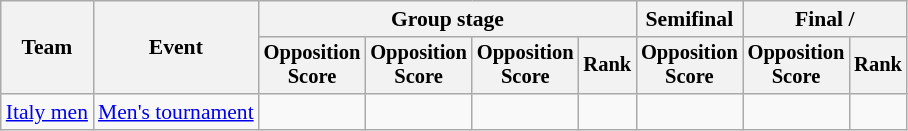<table class="wikitable" style="font-size:90%">
<tr>
<th rowspan="2">Team</th>
<th rowspan="2">Event</th>
<th colspan="4">Group stage</th>
<th>Semifinal</th>
<th colspan="2">Final / </th>
</tr>
<tr style="font-size:95%">
<th>Opposition<br>Score</th>
<th>Opposition<br>Score</th>
<th>Opposition<br>Score</th>
<th>Rank</th>
<th>Opposition<br>Score</th>
<th>Opposition<br>Score</th>
<th>Rank</th>
</tr>
<tr align="center">
<td align="left"><a href='#'>Italy men</a></td>
<td align="left"><a href='#'>Men's tournament</a></td>
<td></td>
<td></td>
<td></td>
<td></td>
<td></td>
<td></td>
<td></td>
</tr>
</table>
